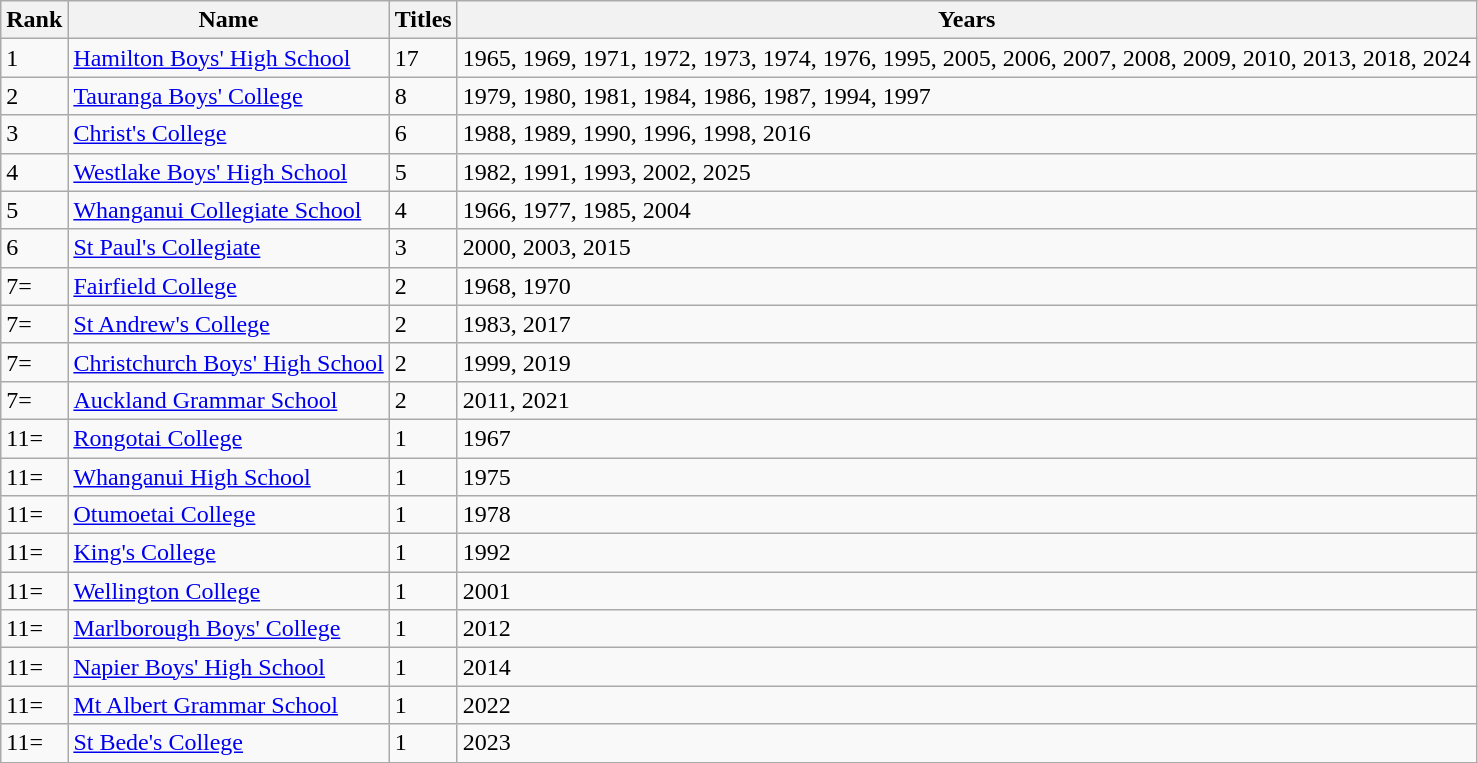<table class="wikitable">
<tr>
<th>Rank</th>
<th>Name</th>
<th>Titles</th>
<th>Years</th>
</tr>
<tr>
<td>1</td>
<td><a href='#'>Hamilton Boys' High School</a></td>
<td>17</td>
<td>1965, 1969, 1971, 1972, 1973, 1974, 1976, 1995, 2005, 2006, 2007, 2008, 2009, 2010, 2013, 2018, 2024</td>
</tr>
<tr>
<td>2</td>
<td><a href='#'>Tauranga Boys' College</a></td>
<td>8</td>
<td>1979, 1980, 1981, 1984, 1986, 1987, 1994, 1997</td>
</tr>
<tr>
<td>3</td>
<td><a href='#'>Christ's College</a></td>
<td>6</td>
<td>1988, 1989, 1990, 1996, 1998, 2016</td>
</tr>
<tr>
<td>4</td>
<td><a href='#'>Westlake Boys' High School</a></td>
<td>5</td>
<td>1982, 1991, 1993, 2002, 2025</td>
</tr>
<tr>
<td>5</td>
<td><a href='#'>Whanganui Collegiate School</a></td>
<td>4</td>
<td>1966, 1977, 1985, 2004</td>
</tr>
<tr>
<td>6</td>
<td><a href='#'>St Paul's Collegiate</a></td>
<td>3</td>
<td>2000, 2003, 2015</td>
</tr>
<tr>
<td>7=</td>
<td><a href='#'>Fairfield College</a></td>
<td>2</td>
<td>1968, 1970</td>
</tr>
<tr>
<td>7=</td>
<td><a href='#'>St Andrew's College</a></td>
<td>2</td>
<td>1983, 2017</td>
</tr>
<tr>
<td>7=</td>
<td><a href='#'>Christchurch Boys' High School</a></td>
<td>2</td>
<td>1999, 2019</td>
</tr>
<tr>
<td>7=</td>
<td><a href='#'>Auckland Grammar School</a></td>
<td>2</td>
<td>2011, 2021</td>
</tr>
<tr>
<td>11=</td>
<td><a href='#'>Rongotai College</a></td>
<td>1</td>
<td>1967</td>
</tr>
<tr>
<td>11=</td>
<td><a href='#'>Whanganui High School</a></td>
<td>1</td>
<td>1975</td>
</tr>
<tr>
<td>11=</td>
<td><a href='#'>Otumoetai College</a></td>
<td>1</td>
<td>1978</td>
</tr>
<tr>
<td>11=</td>
<td><a href='#'>King's College</a></td>
<td>1</td>
<td>1992</td>
</tr>
<tr>
<td>11=</td>
<td><a href='#'>Wellington College</a></td>
<td>1</td>
<td>2001</td>
</tr>
<tr>
<td>11=</td>
<td><a href='#'>Marlborough Boys' College</a></td>
<td>1</td>
<td>2012</td>
</tr>
<tr>
<td>11=</td>
<td><a href='#'>Napier Boys' High School</a></td>
<td>1</td>
<td>2014</td>
</tr>
<tr>
<td>11=</td>
<td><a href='#'>Mt Albert Grammar School</a></td>
<td>1</td>
<td>2022</td>
</tr>
<tr>
<td>11=</td>
<td><a href='#'>St Bede's College</a></td>
<td>1</td>
<td>2023</td>
</tr>
</table>
